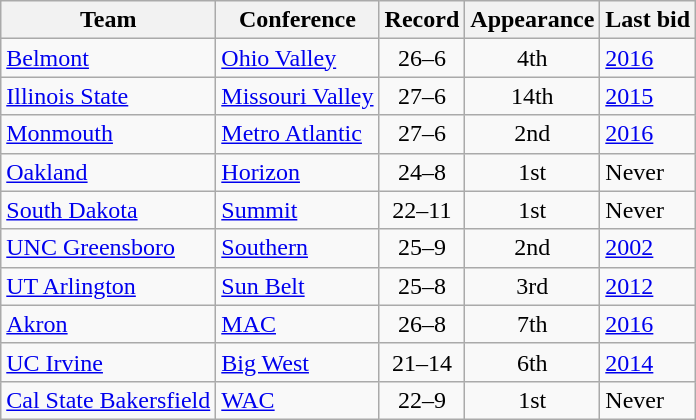<table class="wikitable sortable" style="text-align: center;">
<tr>
<th>Team</th>
<th>Conference</th>
<th>Record</th>
<th data-sort-type="number">Appearance</th>
<th>Last bid</th>
</tr>
<tr>
<td align=left><a href='#'>Belmont</a></td>
<td align=left><a href='#'>Ohio Valley</a></td>
<td>26–6</td>
<td>4th</td>
<td align=left><a href='#'>2016</a></td>
</tr>
<tr>
<td align=left><a href='#'>Illinois State</a></td>
<td align=left><a href='#'>Missouri Valley</a></td>
<td>27–6</td>
<td>14th</td>
<td align=left><a href='#'>2015</a></td>
</tr>
<tr>
<td align=left><a href='#'>Monmouth</a></td>
<td align=left><a href='#'>Metro Atlantic</a></td>
<td>27–6</td>
<td>2nd</td>
<td align=left><a href='#'>2016</a></td>
</tr>
<tr>
<td align=left><a href='#'>Oakland</a></td>
<td align=left><a href='#'>Horizon</a></td>
<td>24–8</td>
<td>1st</td>
<td align=left>Never</td>
</tr>
<tr>
<td align=left><a href='#'>South Dakota</a></td>
<td align=left><a href='#'>Summit</a></td>
<td>22–11</td>
<td>1st</td>
<td align=left>Never</td>
</tr>
<tr>
<td align=left><a href='#'>UNC Greensboro</a></td>
<td align=left><a href='#'>Southern</a></td>
<td>25–9</td>
<td>2nd</td>
<td align=left><a href='#'>2002</a></td>
</tr>
<tr>
<td align=left><a href='#'>UT Arlington</a></td>
<td align=left><a href='#'>Sun Belt</a></td>
<td>25–8</td>
<td>3rd</td>
<td align=left><a href='#'>2012</a></td>
</tr>
<tr>
<td align=left><a href='#'>Akron</a></td>
<td align=left><a href='#'>MAC</a></td>
<td>26–8</td>
<td>7th</td>
<td align=left><a href='#'>2016</a></td>
</tr>
<tr>
<td align=left><a href='#'>UC Irvine</a></td>
<td align=left><a href='#'>Big West</a></td>
<td>21–14</td>
<td>6th</td>
<td align=left><a href='#'>2014</a></td>
</tr>
<tr>
<td align=left><a href='#'>Cal State Bakersfield</a></td>
<td align=left><a href='#'>WAC</a></td>
<td>22–9</td>
<td>1st</td>
<td align=left>Never</td>
</tr>
</table>
